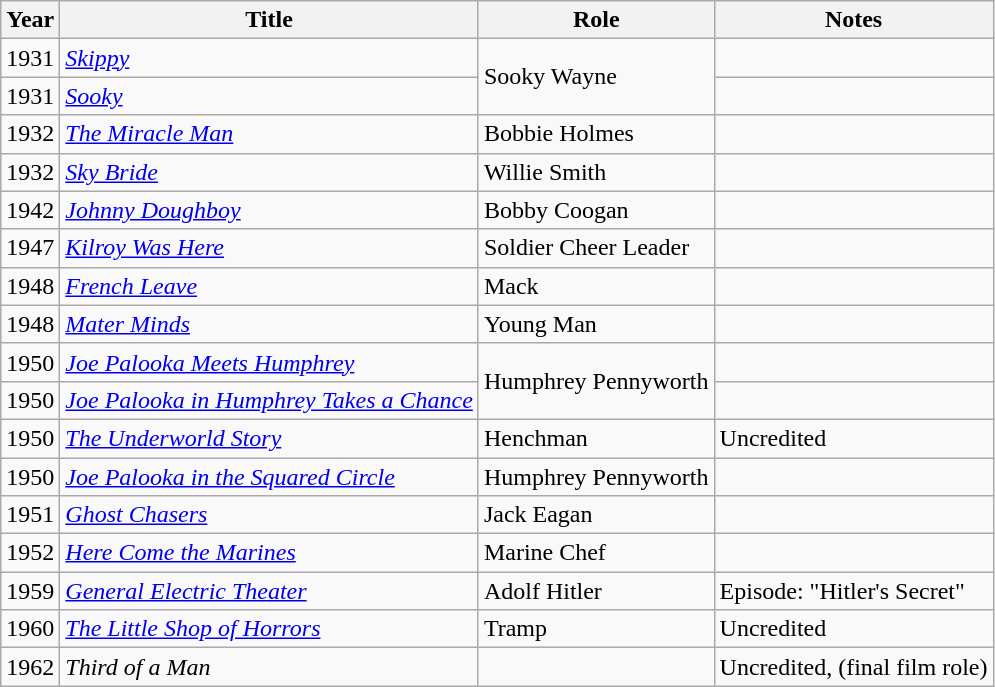<table class="wikitable">
<tr>
<th>Year</th>
<th>Title</th>
<th>Role</th>
<th>Notes</th>
</tr>
<tr>
<td>1931</td>
<td><em><a href='#'>Skippy</a></em></td>
<td rowspan="2">Sooky Wayne</td>
<td></td>
</tr>
<tr>
<td>1931</td>
<td><em><a href='#'>Sooky</a></em></td>
<td></td>
</tr>
<tr>
<td>1932</td>
<td><em><a href='#'>The Miracle Man</a></em></td>
<td>Bobbie Holmes</td>
<td></td>
</tr>
<tr>
<td>1932</td>
<td><em><a href='#'>Sky Bride</a></em></td>
<td>Willie Smith</td>
<td></td>
</tr>
<tr>
<td>1942</td>
<td><em><a href='#'>Johnny Doughboy</a></em></td>
<td>Bobby Coogan</td>
<td></td>
</tr>
<tr>
<td>1947</td>
<td><em><a href='#'>Kilroy Was Here</a></em></td>
<td>Soldier Cheer Leader</td>
<td></td>
</tr>
<tr>
<td>1948</td>
<td><em><a href='#'>French Leave</a></em></td>
<td>Mack</td>
<td></td>
</tr>
<tr>
<td>1948</td>
<td><em><a href='#'>Mater Minds</a></em></td>
<td>Young Man</td>
<td></td>
</tr>
<tr>
<td>1950</td>
<td><em><a href='#'>Joe Palooka Meets Humphrey</a></em></td>
<td rowspan="2">Humphrey Pennyworth</td>
<td></td>
</tr>
<tr>
<td>1950</td>
<td><em><a href='#'>Joe Palooka in Humphrey Takes a Chance</a></em></td>
<td></td>
</tr>
<tr>
<td>1950</td>
<td><em><a href='#'>The Underworld Story</a></em></td>
<td>Henchman</td>
<td>Uncredited</td>
</tr>
<tr>
<td>1950</td>
<td><em><a href='#'>Joe Palooka in the Squared Circle</a></em></td>
<td>Humphrey Pennyworth</td>
<td></td>
</tr>
<tr>
<td>1951</td>
<td><em><a href='#'>Ghost Chasers</a></em></td>
<td>Jack Eagan</td>
<td></td>
</tr>
<tr>
<td>1952</td>
<td><em><a href='#'>Here Come the Marines</a></em></td>
<td>Marine Chef</td>
<td></td>
</tr>
<tr>
<td>1959</td>
<td><em><a href='#'>General Electric Theater</a></em></td>
<td>Adolf Hitler</td>
<td>Episode: "Hitler's Secret"</td>
</tr>
<tr>
<td>1960</td>
<td><em><a href='#'>The Little Shop of Horrors</a></em></td>
<td>Tramp</td>
<td>Uncredited</td>
</tr>
<tr>
<td>1962</td>
<td><em>Third of a Man</em></td>
<td></td>
<td>Uncredited, (final film role)</td>
</tr>
</table>
